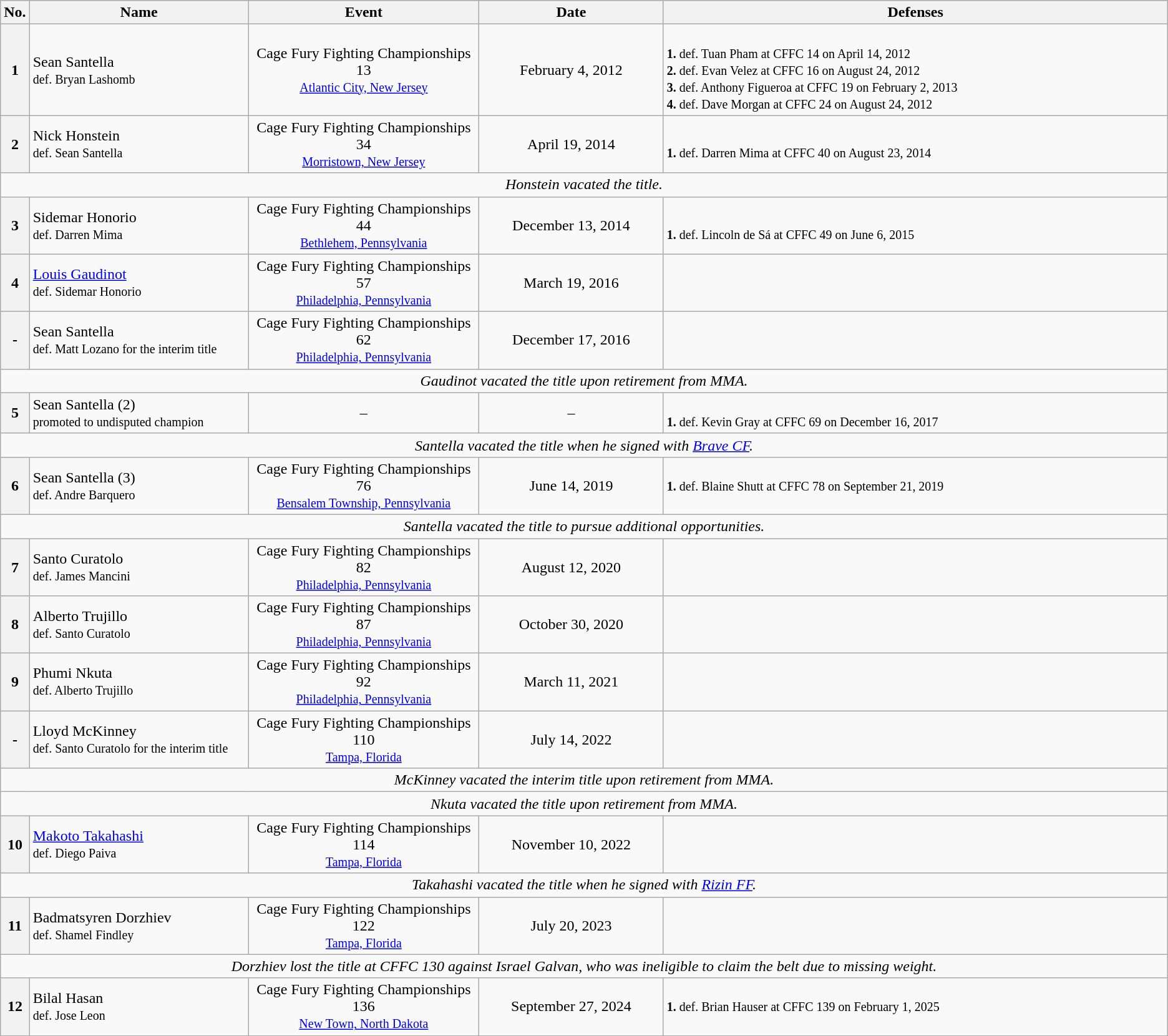<table class="wikitable">
<tr>
<th width=1%>No.</th>
<th width=19%>Name</th>
<th width=20%>Event</th>
<th width=16%>Date</th>
<th width=44%>Defenses</th>
</tr>
<tr>
<th>1</th>
<td style="text-align:left"> Sean Santella<br><small>def. Bryan Lashomb</small></td>
<td style="text-align:center">Cage Fury Fighting Championships 13<br><small><a href='#'>Atlantic City, New Jersey</a></small></td>
<td style="text-align:center">February 4, 2012</td>
<td><br><small><strong>1.</strong> def. Tuan Pham at CFFC 14 on April 14, 2012<br>
<strong>2.</strong> def. Evan Velez at CFFC 16 on August 24, 2012<br>
<strong>3.</strong> def. Anthony Figueroa at CFFC 19 on February 2, 2013<br>
<strong>4.</strong> def. Dave Morgan at CFFC 24 on August 24, 2012</small></td>
</tr>
<tr>
<th>2</th>
<td style="text-align:left"> Nick Honstein<br><small>def. Sean Santella</small></td>
<td style="text-align:center">Cage Fury Fighting Championships 34<br><small><a href='#'>Morristown, New Jersey</a></small></td>
<td style="text-align:center">April 19, 2014</td>
<td><br><small><strong>1.</strong> def. Darren Mima at CFFC 40 on August 23, 2014</small></td>
</tr>
<tr>
<td style="text-align:center" colspan="5"><em>Honstein vacated the title.</em></td>
</tr>
<tr>
<th>3</th>
<td style="text-align:left"> Sidemar Honorio<br><small>def. Darren Mima</small></td>
<td style="text-align:center">Cage Fury Fighting Championships 44<br><small><a href='#'>Bethlehem, Pennsylvania</a></small></td>
<td style="text-align:center">December 13, 2014</td>
<td><br><small><strong>1.</strong> def. Lincoln de Sá at CFFC 49 on June 6, 2015</small></td>
</tr>
<tr>
<th>4</th>
<td style="text-align:left"> <a href='#'>Louis Gaudinot</a><br><small>def. Sidemar Honorio</small></td>
<td style="text-align:center">Cage Fury Fighting Championships 57<br><small><a href='#'>Philadelphia, Pennsylvania</a></small></td>
<td style="text-align:center">March 19, 2016</td>
<td></td>
</tr>
<tr>
<th>-</th>
<td style="text-align:left"> Sean Santella<br><small>def. Matt Lozano for the interim title</small></td>
<td style="text-align:center">Cage Fury Fighting Championships 62<br><small><a href='#'>Philadelphia, Pennsylvania</a></small></td>
<td style="text-align:center">December 17, 2016</td>
<td></td>
</tr>
<tr>
<td style="text-align:center" colspan="5"><em>Gaudinot vacated the title upon retirement from MMA.</em></td>
</tr>
<tr>
<th>5</th>
<td style="text-align:left"> Sean Santella (2)<br><small>promoted to undisputed champion</small></td>
<td style="text-align:center">–</td>
<td style="text-align:center">–</td>
<td><br><small><strong>1.</strong> def. Kevin Gray at CFFC 69 on December 16, 2017</small></td>
</tr>
<tr>
<td style="text-align:center" colspan="5"><em>Santella vacated the title when he signed with <a href='#'>Brave CF</a>.</em></td>
</tr>
<tr>
<th>6</th>
<td style="text-align:left"> Sean Santella (3)<br><small>def. Andre Barquero</small></td>
<td style="text-align:center">Cage Fury Fighting Championships 76<br><small><a href='#'>Bensalem Township, Pennsylvania</a></small></td>
<td style="text-align:center">June 14, 2019</td>
<td><small><strong>1.</strong> def. Blaine Shutt at CFFC 78 on September 21, 2019</small></td>
</tr>
<tr>
<td style="text-align:center" colspan="5"><em>Santella vacated the title to pursue additional opportunities.</em></td>
</tr>
<tr>
<th>7</th>
<td style="text-align:left"> Santo Curatolo <br><small>def. James Mancini</small></td>
<td style="text-align:center">Cage Fury Fighting Championships 82<br><small><a href='#'>Philadelphia, Pennsylvania</a></small></td>
<td style="text-align:center">August 12, 2020</td>
<td></td>
</tr>
<tr>
<th>8</th>
<td style="text-align:left"> Alberto Trujillo<br><small>def. Santo Curatolo</small></td>
<td style="text-align:center">Cage Fury Fighting Championships 87<br><small><a href='#'>Philadelphia, Pennsylvania</a></small></td>
<td style="text-align:center">October 30, 2020</td>
<td></td>
</tr>
<tr>
<th>9</th>
<td style="text-align:left"> Phumi Nkuta<br><small>def. Alberto Trujillo</small></td>
<td style="text-align:center">Cage Fury Fighting Championships 92<br><small><a href='#'>Philadelphia, Pennsylvania</a></small></td>
<td style="text-align:center">March 11, 2021</td>
<td><br></td>
</tr>
<tr>
<th>-</th>
<td style="text-align:left"> Lloyd McKinney<br><small>def. Santo Curatolo for the interim title</small></td>
<td style="text-align:center">Cage Fury Fighting Championships 110<br><small><a href='#'>Tampa, Florida</a></small></td>
<td style="text-align:center">July 14, 2022</td>
<td></td>
</tr>
<tr>
<td style="text-align:center" colspan="5"><em>McKinney vacated the interim title upon retirement from MMA.</em></td>
</tr>
<tr>
<td style="text-align:center" colspan="5"><em>Nkuta vacated the title upon retirement from MMA.</em></td>
</tr>
<tr>
<th>10</th>
<td style="text-align:left"> <a href='#'>Makoto Takahashi</a><br><small>def. Diego Paiva</small></td>
<td style="text-align:center">Cage Fury Fighting Championships 114<br><small><a href='#'>Tampa, Florida</a></small></td>
<td style="text-align:center">November 10, 2022</td>
<td></td>
</tr>
<tr>
<td style="text-align:center" colspan="5"><em>Takahashi vacated the title when he signed with <a href='#'>Rizin FF</a>.</em></td>
</tr>
<tr>
<th>11</th>
<td style="text-align:left"> Badmatsyren Dorzhiev<br><small>def. Shamel Findley</small></td>
<td style="text-align:center">Cage Fury Fighting Championships 122<br><small><a href='#'>Tampa, Florida</a></small></td>
<td style="text-align:center">July 20, 2023</td>
<td></td>
</tr>
<tr>
<td style="text-align:center" colspan="5"><em>Dorzhiev lost the title at CFFC 130 against Israel Galvan, who was ineligible to claim the belt due to missing weight.</em></td>
</tr>
<tr>
<th>12</th>
<td style="text-align:left"> Bilal Hasan<br><small>def. Jose Leon</small></td>
<td style="text-align:center">Cage Fury Fighting Championships 136<br><small><a href='#'>New Town, North Dakota</a></small></td>
<td style="text-align:center">September 27, 2024</td>
<td><small><strong>1.</strong> def. Brian Hauser at CFFC 139 on February 1, 2025</small></td>
</tr>
<tr>
</tr>
</table>
